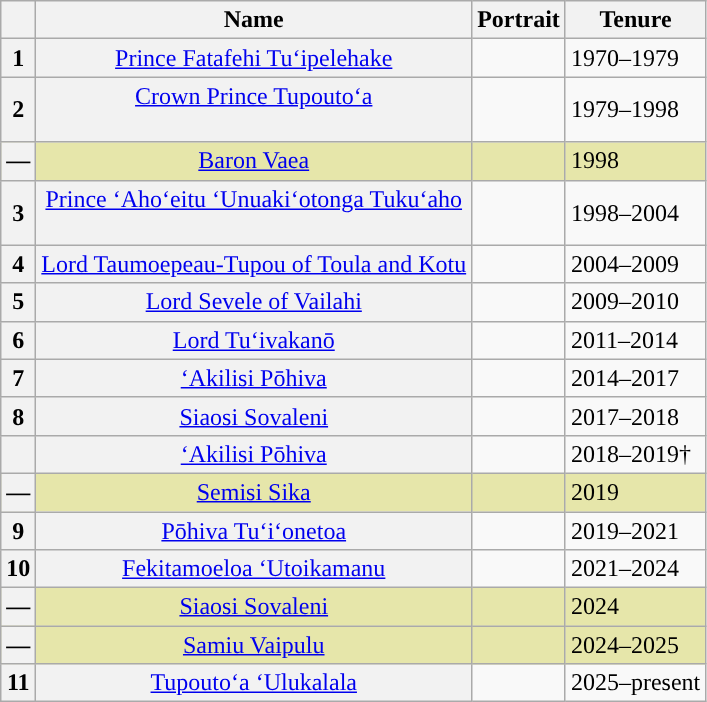<table class="wikitable">
<tr>
<th></th>
<th>Name<br></th>
<th>Portrait</th>
<th>Tenure</th>
</tr>
<tr>
<th style="background-color:">1</th>
<th align="center" scope="row" style="font-weight:normal;"><a href='#'>Prince Fatafehi Tuʻipelehake</a><br></th>
<td></td>
<td>1970–1979</td>
</tr>
<tr>
<th style="background-color:">2</th>
<th align="center" scope="row" style="font-weight:normal;"><a href='#'>Crown Prince Tupoutoʻa</a><br><br></th>
<td></td>
<td>1979–1998</td>
</tr>
<tr style="background:#e6e6aa;">
<th style="background-color:">—</th>
<td align="center" scope="row" style="font-weight:normal;"><a href='#'>Baron Vaea</a><br></td>
<td></td>
<td>1998</td>
</tr>
<tr>
<th style="background-color:">3</th>
<th align="center" scope="row" style="font-weight:normal;"><a href='#'>Prince ʻAhoʻeitu ʻUnuakiʻotonga Tukuʻaho</a><br><br></th>
<td></td>
<td>1998–2004</td>
</tr>
<tr>
<th style="background-color:">4</th>
<th align="center" scope="row" style="font-weight:normal;"><a href='#'>Lord Taumoepeau-Tupou of Toula and Kotu</a><br></th>
<td></td>
<td>2004–2009</td>
</tr>
<tr>
<th style="background-color:">5</th>
<th align="center" scope="row" style="font-weight:normal;"><a href='#'>Lord Sevele of Vailahi</a><br></th>
<td></td>
<td>2009–2010</td>
</tr>
<tr>
<th style="background-color:">6</th>
<th align="center" scope="row" style="font-weight:normal;"><a href='#'>Lord Tuʻivakanō</a><br></th>
<td></td>
<td>2011–2014</td>
</tr>
<tr>
<th style="background-color:">7</th>
<th align="center" scope="row" style="font-weight:normal;"><a href='#'>ʻAkilisi Pōhiva</a><br></th>
<td></td>
<td>2014–2017</td>
</tr>
<tr>
<th style="background-color:">8</th>
<th align="center" scope="row" style="font-weight:normal;"><a href='#'>Siaosi Sovaleni</a><br></th>
<td></td>
<td>2017–2018</td>
</tr>
<tr>
<th style="background-color:"></th>
<th align="center" scope="row" style="font-weight:normal;"><a href='#'>ʻAkilisi Pōhiva</a><br></th>
<td></td>
<td>2018–2019†</td>
</tr>
<tr style="background:#e6e6aa;">
<th style="background-color:">—</th>
<td align="center" scope="row" style="font-weight:normal;"><a href='#'>Semisi Sika</a><br></td>
<td></td>
<td>2019</td>
</tr>
<tr>
<th style="background-color:">9</th>
<th align="center" scope="row" style="font-weight:normal;"><a href='#'>Pōhiva Tuʻiʻonetoa</a><br></th>
<td></td>
<td>2019–2021</td>
</tr>
<tr>
<th style="background-color:">10</th>
<th align="center" scope="row" style="font-weight:normal;"><a href='#'>Fekitamoeloa ʻUtoikamanu</a><br></th>
<td></td>
<td>2021–2024</td>
</tr>
<tr style="background:#e6e6aa;">
<th style="background-color:">—</th>
<td align="center" scope="row" style="font-weight:normal;"><a href='#'>Siaosi Sovaleni</a><br></td>
<td></td>
<td>2024</td>
</tr>
<tr style="background:#e6e6aa;">
<th style="background-color:">—</th>
<td align="center" scope="row" style="font-weight:normal;"><a href='#'>Samiu Vaipulu</a><br></td>
<td></td>
<td>2024–2025</td>
</tr>
<tr>
<th style="background-color:">11</th>
<th align="center" scope="row" style="font-weight:normal;"><a href='#'>Tupoutoʻa ʻUlukalala</a><br></th>
<td></td>
<td>2025–present</td>
</tr>
</table>
